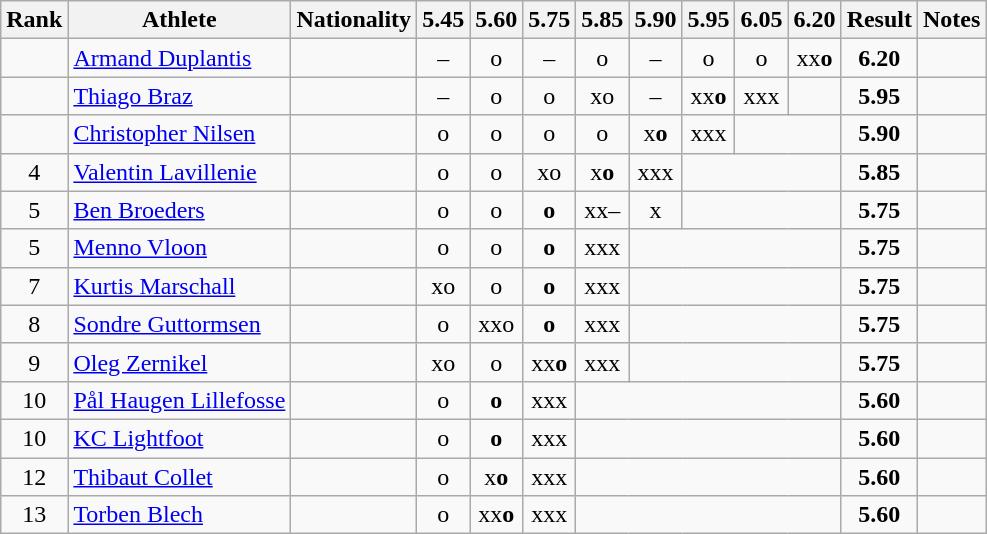<table class="wikitable sortable" style="text-align:center">
<tr>
<th>Rank</th>
<th>Athlete</th>
<th>Nationality</th>
<th>5.45</th>
<th>5.60</th>
<th>5.75</th>
<th>5.85</th>
<th>5.90</th>
<th>5.95</th>
<th>6.05</th>
<th>6.20</th>
<th>Result</th>
<th>Notes</th>
</tr>
<tr>
<td></td>
<td align=left><a href='#'>Armand Duplantis</a></td>
<td align=left></td>
<td>–</td>
<td>o</td>
<td>–</td>
<td>o</td>
<td>–</td>
<td>o</td>
<td>o</td>
<td>xx<strong>o</strong></td>
<td><strong>6.20</strong></td>
<td><strong></strong></td>
</tr>
<tr>
<td></td>
<td align=left><a href='#'>Thiago Braz</a></td>
<td align=left></td>
<td>–</td>
<td>o</td>
<td>o</td>
<td>xo</td>
<td>–</td>
<td>xx<strong>o</strong></td>
<td>xxx</td>
<td colspan=1></td>
<td><strong>5.95</strong></td>
<td></td>
</tr>
<tr>
<td></td>
<td align=left><a href='#'>Christopher Nilsen</a></td>
<td align=left></td>
<td>o</td>
<td>o</td>
<td>o</td>
<td>o</td>
<td>x<strong>o</strong></td>
<td>xxx</td>
<td colspan=2></td>
<td><strong>5.90</strong></td>
<td></td>
</tr>
<tr>
<td>4</td>
<td align=left><a href='#'>Valentin Lavillenie</a></td>
<td align=left></td>
<td>o</td>
<td>o</td>
<td>xo</td>
<td>x<strong>o</strong></td>
<td>xxx</td>
<td colspan=3></td>
<td><strong>5.85</strong></td>
<td></td>
</tr>
<tr>
<td>5</td>
<td align=left><a href='#'>Ben Broeders</a></td>
<td align=left></td>
<td>o</td>
<td>o</td>
<td><strong>o</strong></td>
<td>xx–</td>
<td>x</td>
<td colspan=3></td>
<td><strong>5.75</strong></td>
<td></td>
</tr>
<tr>
<td>5</td>
<td align=left><a href='#'>Menno Vloon</a></td>
<td align=left></td>
<td>o</td>
<td>o</td>
<td><strong>o</strong></td>
<td>xxx</td>
<td colspan=4></td>
<td><strong>5.75</strong></td>
<td></td>
</tr>
<tr>
<td>7</td>
<td align=left><a href='#'>Kurtis Marschall</a></td>
<td align=left></td>
<td>xo</td>
<td>o</td>
<td><strong>o</strong></td>
<td>xxx</td>
<td colspan=4></td>
<td><strong>5.75</strong></td>
<td></td>
</tr>
<tr>
<td>8</td>
<td align=left><a href='#'>Sondre Guttormsen</a></td>
<td align=left></td>
<td>o</td>
<td>xxo</td>
<td><strong>o</strong></td>
<td>xxx</td>
<td colspan=4></td>
<td><strong>5.75</strong></td>
<td></td>
</tr>
<tr>
<td>9</td>
<td align=left><a href='#'>Oleg Zernikel</a></td>
<td align=left></td>
<td>xo</td>
<td>o</td>
<td>xx<strong>o</strong></td>
<td>xxx</td>
<td colspan=4></td>
<td><strong>5.75</strong></td>
<td></td>
</tr>
<tr>
<td>10</td>
<td align=left><a href='#'>Pål Haugen Lillefosse</a></td>
<td align=left></td>
<td>o</td>
<td><strong>o</strong></td>
<td>xxx</td>
<td colspan=5></td>
<td><strong>5.60</strong></td>
<td></td>
</tr>
<tr>
<td>10</td>
<td align=left><a href='#'>KC Lightfoot</a></td>
<td align=left></td>
<td>o</td>
<td><strong>o</strong></td>
<td>xxx</td>
<td colspan=5></td>
<td><strong>5.60</strong></td>
<td></td>
</tr>
<tr>
<td>12</td>
<td align=left><a href='#'>Thibaut Collet</a></td>
<td align=left></td>
<td>o</td>
<td>x<strong>o</strong></td>
<td>xxx</td>
<td colspan=5></td>
<td><strong>5.60</strong></td>
<td></td>
</tr>
<tr>
<td>13</td>
<td align=left><a href='#'>Torben Blech</a></td>
<td align=left></td>
<td>o</td>
<td>xx<strong>o</strong></td>
<td>xxx</td>
<td colspan=5></td>
<td><strong>5.60</strong></td>
<td></td>
</tr>
</table>
